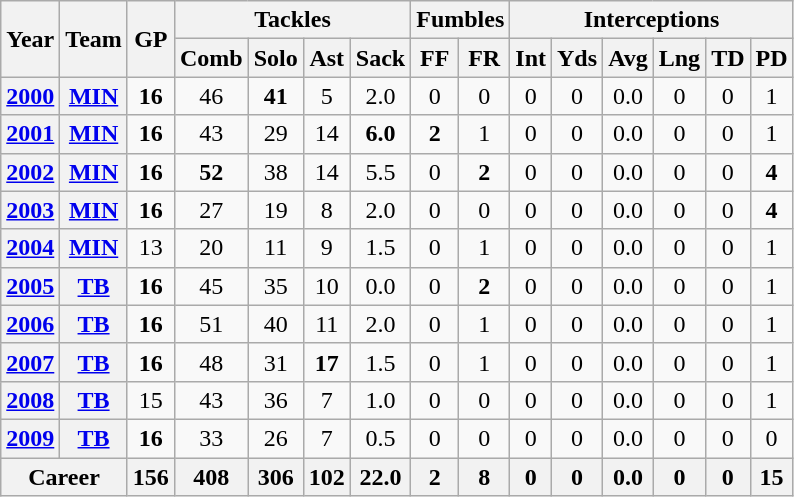<table class="wikitable" style="text-align:center">
<tr>
<th rowspan="2">Year</th>
<th rowspan="2">Team</th>
<th rowspan="2">GP</th>
<th colspan="4">Tackles</th>
<th colspan="2">Fumbles</th>
<th colspan="6">Interceptions</th>
</tr>
<tr>
<th>Comb</th>
<th>Solo</th>
<th>Ast</th>
<th>Sack</th>
<th>FF</th>
<th>FR</th>
<th>Int</th>
<th>Yds</th>
<th>Avg</th>
<th>Lng</th>
<th>TD</th>
<th>PD</th>
</tr>
<tr>
<th><a href='#'>2000</a></th>
<th><a href='#'>MIN</a></th>
<td><strong>16</strong></td>
<td>46</td>
<td><strong>41</strong></td>
<td>5</td>
<td>2.0</td>
<td>0</td>
<td>0</td>
<td>0</td>
<td>0</td>
<td>0.0</td>
<td>0</td>
<td>0</td>
<td>1</td>
</tr>
<tr>
<th><a href='#'>2001</a></th>
<th><a href='#'>MIN</a></th>
<td><strong>16</strong></td>
<td>43</td>
<td>29</td>
<td>14</td>
<td><strong>6.0</strong></td>
<td><strong>2</strong></td>
<td>1</td>
<td>0</td>
<td>0</td>
<td>0.0</td>
<td>0</td>
<td>0</td>
<td>1</td>
</tr>
<tr>
<th><a href='#'>2002</a></th>
<th><a href='#'>MIN</a></th>
<td><strong>16</strong></td>
<td><strong>52</strong></td>
<td>38</td>
<td>14</td>
<td>5.5</td>
<td>0</td>
<td><strong>2</strong></td>
<td>0</td>
<td>0</td>
<td>0.0</td>
<td>0</td>
<td>0</td>
<td><strong>4</strong></td>
</tr>
<tr>
<th><a href='#'>2003</a></th>
<th><a href='#'>MIN</a></th>
<td><strong>16</strong></td>
<td>27</td>
<td>19</td>
<td>8</td>
<td>2.0</td>
<td>0</td>
<td>0</td>
<td>0</td>
<td>0</td>
<td>0.0</td>
<td>0</td>
<td>0</td>
<td><strong>4</strong></td>
</tr>
<tr>
<th><a href='#'>2004</a></th>
<th><a href='#'>MIN</a></th>
<td>13</td>
<td>20</td>
<td>11</td>
<td>9</td>
<td>1.5</td>
<td>0</td>
<td>1</td>
<td>0</td>
<td>0</td>
<td>0.0</td>
<td>0</td>
<td>0</td>
<td>1</td>
</tr>
<tr>
<th><a href='#'>2005</a></th>
<th><a href='#'>TB</a></th>
<td><strong>16</strong></td>
<td>45</td>
<td>35</td>
<td>10</td>
<td>0.0</td>
<td>0</td>
<td><strong>2</strong></td>
<td>0</td>
<td>0</td>
<td>0.0</td>
<td>0</td>
<td>0</td>
<td>1</td>
</tr>
<tr>
<th><a href='#'>2006</a></th>
<th><a href='#'>TB</a></th>
<td><strong>16</strong></td>
<td>51</td>
<td>40</td>
<td>11</td>
<td>2.0</td>
<td>0</td>
<td>1</td>
<td>0</td>
<td>0</td>
<td>0.0</td>
<td>0</td>
<td>0</td>
<td>1</td>
</tr>
<tr>
<th><a href='#'>2007</a></th>
<th><a href='#'>TB</a></th>
<td><strong>16</strong></td>
<td>48</td>
<td>31</td>
<td><strong>17</strong></td>
<td>1.5</td>
<td>0</td>
<td>1</td>
<td>0</td>
<td>0</td>
<td>0.0</td>
<td>0</td>
<td>0</td>
<td>1</td>
</tr>
<tr>
<th><a href='#'>2008</a></th>
<th><a href='#'>TB</a></th>
<td>15</td>
<td>43</td>
<td>36</td>
<td>7</td>
<td>1.0</td>
<td>0</td>
<td>0</td>
<td>0</td>
<td>0</td>
<td>0.0</td>
<td>0</td>
<td>0</td>
<td>1</td>
</tr>
<tr>
<th><a href='#'>2009</a></th>
<th><a href='#'>TB</a></th>
<td><strong>16</strong></td>
<td>33</td>
<td>26</td>
<td>7</td>
<td>0.5</td>
<td>0</td>
<td>0</td>
<td>0</td>
<td>0</td>
<td>0.0</td>
<td>0</td>
<td>0</td>
<td>0</td>
</tr>
<tr>
<th colspan="2">Career</th>
<th>156</th>
<th>408</th>
<th>306</th>
<th>102</th>
<th>22.0</th>
<th>2</th>
<th>8</th>
<th>0</th>
<th>0</th>
<th>0.0</th>
<th>0</th>
<th>0</th>
<th>15</th>
</tr>
</table>
